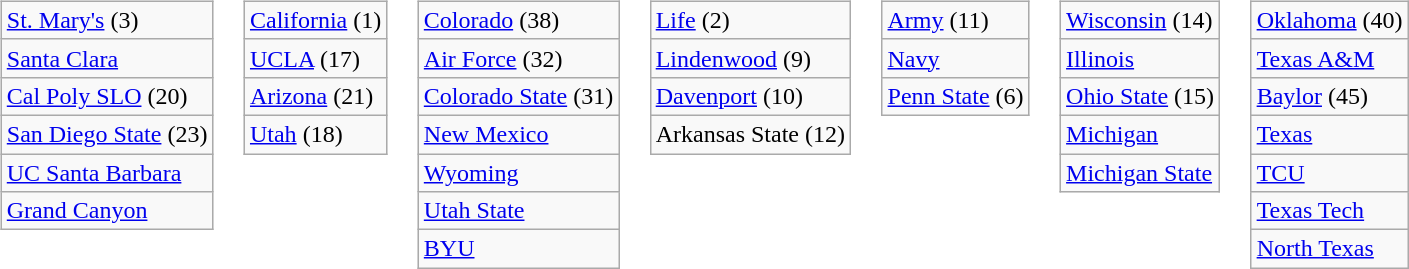<table>
<tr>
<td valign=top><br><table class="wikitable">
<tr>
<td><a href='#'>St. Mary's</a> (3)</td>
</tr>
<tr>
<td><a href='#'>Santa Clara</a></td>
</tr>
<tr>
<td><a href='#'>Cal Poly SLO</a> (20)</td>
</tr>
<tr>
<td><a href='#'>San Diego State</a> (23)</td>
</tr>
<tr>
<td><a href='#'>UC Santa Barbara</a></td>
</tr>
<tr>
<td><a href='#'>Grand Canyon</a></td>
</tr>
</table>
</td>
<td valign=top><br><table class="wikitable">
<tr>
<td><a href='#'>California</a> (1)</td>
</tr>
<tr>
<td><a href='#'>UCLA</a> (17)</td>
</tr>
<tr>
<td><a href='#'>Arizona</a> (21)</td>
</tr>
<tr>
<td><a href='#'>Utah</a> (18)</td>
</tr>
</table>
</td>
<td valign=top><br><table class="wikitable">
<tr>
<td><a href='#'>Colorado</a> (38)</td>
</tr>
<tr>
<td><a href='#'>Air Force</a> (32)</td>
</tr>
<tr>
<td><a href='#'>Colorado State</a> (31)</td>
</tr>
<tr>
<td><a href='#'>New Mexico</a></td>
</tr>
<tr>
<td><a href='#'>Wyoming</a></td>
</tr>
<tr>
<td><a href='#'>Utah State</a></td>
</tr>
<tr>
<td><a href='#'>BYU</a></td>
</tr>
</table>
</td>
<td valign=top><br><table class="wikitable">
<tr>
<td><a href='#'>Life</a> (2)</td>
</tr>
<tr>
<td><a href='#'>Lindenwood</a> (9)</td>
</tr>
<tr>
<td><a href='#'>Davenport</a> (10)</td>
</tr>
<tr>
<td>Arkansas State (12)</td>
</tr>
</table>
</td>
<td valign=top><br><table class="wikitable">
<tr>
<td><a href='#'>Army</a> (11)</td>
</tr>
<tr>
<td><a href='#'>Navy</a></td>
</tr>
<tr>
<td><a href='#'>Penn State</a> (6)</td>
</tr>
</table>
</td>
<td valign=top><br><table class="wikitable">
<tr>
<td><a href='#'>Wisconsin</a> (14)</td>
</tr>
<tr>
<td><a href='#'>Illinois</a></td>
</tr>
<tr>
<td><a href='#'>Ohio State</a> (15)</td>
</tr>
<tr>
<td><a href='#'>Michigan</a></td>
</tr>
<tr>
<td><a href='#'>Michigan State</a></td>
</tr>
</table>
</td>
<td valign=top><br><table class="wikitable">
<tr>
<td><a href='#'>Oklahoma</a> (40)</td>
</tr>
<tr>
<td><a href='#'>Texas A&M</a></td>
</tr>
<tr>
<td><a href='#'>Baylor</a> (45)</td>
</tr>
<tr>
<td><a href='#'>Texas</a></td>
</tr>
<tr>
<td><a href='#'>TCU</a></td>
</tr>
<tr>
<td><a href='#'>Texas Tech</a></td>
</tr>
<tr>
<td><a href='#'>North Texas</a></td>
</tr>
</table>
</td>
</tr>
</table>
